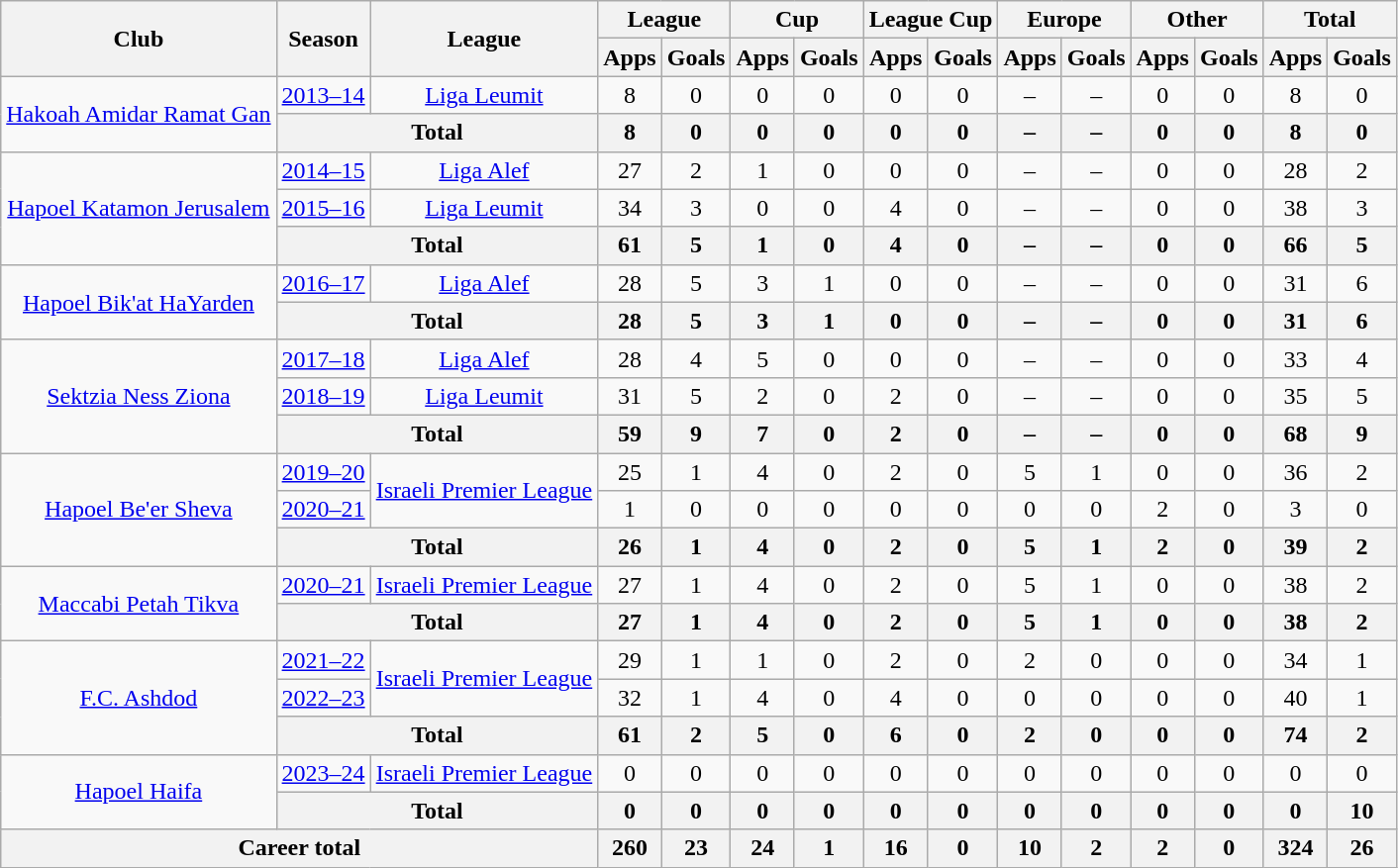<table class="wikitable" style="text-align: center;">
<tr>
<th rowspan="2">Club</th>
<th rowspan="2">Season</th>
<th rowspan="2">League</th>
<th colspan="2">League</th>
<th colspan="2">Cup</th>
<th colspan="2">League Cup</th>
<th colspan="2">Europe</th>
<th colspan="2">Other</th>
<th colspan="2">Total</th>
</tr>
<tr>
<th>Apps</th>
<th>Goals</th>
<th>Apps</th>
<th>Goals</th>
<th>Apps</th>
<th>Goals</th>
<th>Apps</th>
<th>Goals</th>
<th>Apps</th>
<th>Goals</th>
<th>Apps</th>
<th>Goals</th>
</tr>
<tr>
<td rowspan="2"><a href='#'>Hakoah Amidar Ramat Gan</a></td>
<td><a href='#'>2013–14</a></td>
<td rowspan="1"><a href='#'>Liga Leumit</a></td>
<td>8</td>
<td>0</td>
<td>0</td>
<td>0</td>
<td>0</td>
<td>0</td>
<td>–</td>
<td>–</td>
<td>0</td>
<td>0</td>
<td>8</td>
<td>0</td>
</tr>
<tr>
<th colspan="2">Total</th>
<th>8</th>
<th>0</th>
<th>0</th>
<th>0</th>
<th>0</th>
<th>0</th>
<th>–</th>
<th>–</th>
<th>0</th>
<th>0</th>
<th>8</th>
<th>0</th>
</tr>
<tr>
<td rowspan="3"><a href='#'>Hapoel Katamon Jerusalem</a></td>
<td><a href='#'>2014–15</a></td>
<td rowspan="1"><a href='#'>Liga Alef</a></td>
<td>27</td>
<td>2</td>
<td>1</td>
<td>0</td>
<td>0</td>
<td>0</td>
<td>–</td>
<td>–</td>
<td>0</td>
<td>0</td>
<td>28</td>
<td>2</td>
</tr>
<tr>
<td><a href='#'>2015–16</a></td>
<td rowspan="1"><a href='#'>Liga Leumit</a></td>
<td>34</td>
<td>3</td>
<td>0</td>
<td>0</td>
<td>4</td>
<td>0</td>
<td>–</td>
<td>–</td>
<td>0</td>
<td>0</td>
<td>38</td>
<td>3</td>
</tr>
<tr>
<th colspan="2">Total</th>
<th>61</th>
<th>5</th>
<th>1</th>
<th>0</th>
<th>4</th>
<th>0</th>
<th>–</th>
<th>–</th>
<th>0</th>
<th>0</th>
<th>66</th>
<th>5</th>
</tr>
<tr>
<td rowspan="2"><a href='#'>Hapoel Bik'at HaYarden</a></td>
<td><a href='#'>2016–17</a></td>
<td rowspan="1"><a href='#'>Liga Alef</a></td>
<td>28</td>
<td>5</td>
<td>3</td>
<td>1</td>
<td>0</td>
<td>0</td>
<td>–</td>
<td>–</td>
<td>0</td>
<td>0</td>
<td>31</td>
<td>6</td>
</tr>
<tr>
<th colspan="2">Total</th>
<th>28</th>
<th>5</th>
<th>3</th>
<th>1</th>
<th>0</th>
<th>0</th>
<th>–</th>
<th>–</th>
<th>0</th>
<th>0</th>
<th>31</th>
<th>6</th>
</tr>
<tr>
<td rowspan="3"><a href='#'>Sektzia Ness Ziona</a></td>
<td><a href='#'>2017–18</a></td>
<td rowspan="1"><a href='#'>Liga Alef</a></td>
<td>28</td>
<td>4</td>
<td>5</td>
<td>0</td>
<td>0</td>
<td>0</td>
<td>–</td>
<td>–</td>
<td>0</td>
<td>0</td>
<td>33</td>
<td>4</td>
</tr>
<tr>
<td><a href='#'>2018–19</a></td>
<td rowspan="1"><a href='#'>Liga Leumit</a></td>
<td>31</td>
<td>5</td>
<td>2</td>
<td>0</td>
<td>2</td>
<td>0</td>
<td>–</td>
<td>–</td>
<td>0</td>
<td>0</td>
<td>35</td>
<td>5</td>
</tr>
<tr>
<th colspan="2">Total</th>
<th>59</th>
<th>9</th>
<th>7</th>
<th>0</th>
<th>2</th>
<th>0</th>
<th>–</th>
<th>–</th>
<th>0</th>
<th>0</th>
<th>68</th>
<th>9</th>
</tr>
<tr>
<td rowspan="3"><a href='#'>Hapoel Be'er Sheva</a></td>
<td><a href='#'>2019–20</a></td>
<td rowspan="2"><a href='#'>Israeli Premier League</a></td>
<td>25</td>
<td>1</td>
<td>4</td>
<td>0</td>
<td>2</td>
<td>0</td>
<td>5</td>
<td>1</td>
<td>0</td>
<td>0</td>
<td>36</td>
<td>2</td>
</tr>
<tr>
<td><a href='#'>2020–21</a></td>
<td>1</td>
<td>0</td>
<td>0</td>
<td>0</td>
<td>0</td>
<td>0</td>
<td>0</td>
<td>0</td>
<td>2</td>
<td>0</td>
<td>3</td>
<td>0</td>
</tr>
<tr>
<th colspan="2">Total</th>
<th>26</th>
<th>1</th>
<th>4</th>
<th>0</th>
<th>2</th>
<th>0</th>
<th>5</th>
<th>1</th>
<th>2</th>
<th>0</th>
<th>39</th>
<th>2</th>
</tr>
<tr>
<td rowspan="2"><a href='#'>Maccabi Petah Tikva</a></td>
<td><a href='#'>2020–21</a></td>
<td rowspan="1"><a href='#'>Israeli Premier League</a></td>
<td>27</td>
<td>1</td>
<td>4</td>
<td>0</td>
<td>2</td>
<td>0</td>
<td>5</td>
<td>1</td>
<td>0</td>
<td>0</td>
<td>38</td>
<td>2</td>
</tr>
<tr>
<th colspan="2">Total</th>
<th>27</th>
<th>1</th>
<th>4</th>
<th>0</th>
<th>2</th>
<th>0</th>
<th>5</th>
<th>1</th>
<th>0</th>
<th>0</th>
<th>38</th>
<th>2</th>
</tr>
<tr>
<td rowspan="3"><a href='#'>F.C. Ashdod</a></td>
<td><a href='#'>2021–22</a></td>
<td rowspan="2"><a href='#'>Israeli Premier League</a></td>
<td>29</td>
<td>1</td>
<td>1</td>
<td>0</td>
<td>2</td>
<td>0</td>
<td>2</td>
<td>0</td>
<td>0</td>
<td>0</td>
<td>34</td>
<td>1</td>
</tr>
<tr>
<td><a href='#'>2022–23</a></td>
<td>32</td>
<td>1</td>
<td>4</td>
<td>0</td>
<td>4</td>
<td>0</td>
<td>0</td>
<td>0</td>
<td>0</td>
<td>0</td>
<td>40</td>
<td>1</td>
</tr>
<tr>
<th colspan="2">Total</th>
<th>61</th>
<th>2</th>
<th>5</th>
<th>0</th>
<th>6</th>
<th>0</th>
<th>2</th>
<th>0</th>
<th>0</th>
<th>0</th>
<th>74</th>
<th>2</th>
</tr>
<tr>
<td rowspan="2"><a href='#'>Hapoel Haifa</a></td>
<td><a href='#'>2023–24</a></td>
<td rowspan="1"><a href='#'>Israeli Premier League</a></td>
<td>0</td>
<td>0</td>
<td>0</td>
<td>0</td>
<td>0</td>
<td>0</td>
<td>0</td>
<td>0</td>
<td>0</td>
<td>0</td>
<td>0</td>
<td>0</td>
</tr>
<tr>
<th colspan="2">Total</th>
<th>0</th>
<th>0</th>
<th>0</th>
<th>0</th>
<th>0</th>
<th>0</th>
<th>0</th>
<th>0</th>
<th>0</th>
<th>0</th>
<th>0</th>
<th>10</th>
</tr>
<tr>
<th colspan="3">Career total</th>
<th>260</th>
<th>23</th>
<th>24</th>
<th>1</th>
<th>16</th>
<th>0</th>
<th>10</th>
<th>2</th>
<th>2</th>
<th>0</th>
<th>324</th>
<th>26</th>
</tr>
</table>
